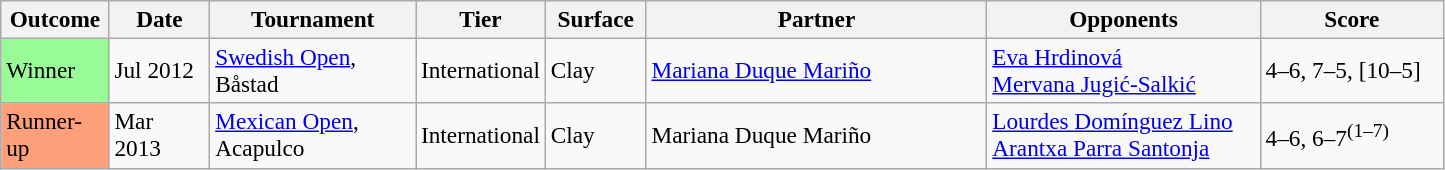<table class="sortable wikitable" style=font-size:97%>
<tr>
<th style="width:65px">Outcome</th>
<th style="width:60px">Date</th>
<th style="width:130px">Tournament</th>
<th>Tier</th>
<th style="width:60px">Surface</th>
<th style="width:220px">Partner</th>
<th style="width:175px">Opponents</th>
<th style="width:115px" class="unsortable">Score</th>
</tr>
<tr>
<td style="background:#98fb98;">Winner</td>
<td>Jul 2012</td>
<td><a href='#'>Swedish Open</a>, <br>Båstad</td>
<td>International</td>
<td>Clay</td>
<td> <a href='#'>Mariana Duque Mariño</a></td>
<td> <a href='#'>Eva Hrdinová</a> <br>  <a href='#'>Mervana Jugić-Salkić</a></td>
<td>4–6, 7–5, [10–5]</td>
</tr>
<tr>
<td style="background:#ffa07a;">Runner-up</td>
<td>Mar 2013</td>
<td><a href='#'>Mexican Open</a>, <br>Acapulco</td>
<td>International</td>
<td>Clay</td>
<td> Mariana Duque Mariño</td>
<td> <a href='#'>Lourdes Domínguez Lino</a> <br>  <a href='#'>Arantxa Parra Santonja</a></td>
<td>4–6, 6–7<sup>(1–7)</sup></td>
</tr>
</table>
